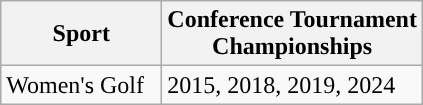<table class= "wikitable">
<tr>
<th width=100px>Sport</th>
<th width=px>Conference Tournament<br> Championships</th>
</tr>
<tr>
<td>Women's Golf</td>
<td>2015, 2018, 2019, 2024</td>
</tr>
</table>
